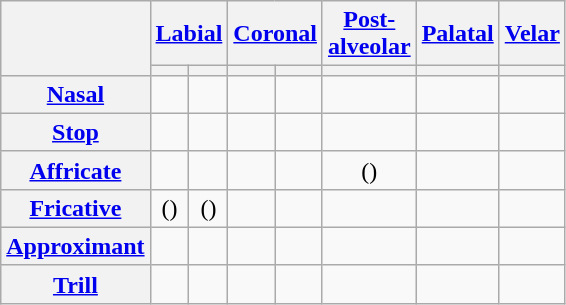<table class="wikitable" style="text-align: center;">
<tr>
<th rowspan="2"></th>
<th colspan="2"><a href='#'>Labial</a></th>
<th colspan="2"><a href='#'>Coronal</a></th>
<th><a href='#'>Post-<br>alveolar</a></th>
<th><a href='#'>Palatal</a></th>
<th><a href='#'>Velar</a></th>
</tr>
<tr style="font-size: small;">
<th></th>
<th></th>
<th></th>
<th></th>
<th></th>
<th></th>
<th></th>
</tr>
<tr>
<th><a href='#'>Nasal</a></th>
<td></td>
<td></td>
<td></td>
<td></td>
<td></td>
<td></td>
<td></td>
</tr>
<tr>
<th><a href='#'>Stop</a></th>
<td> </td>
<td> </td>
<td> </td>
<td> </td>
<td></td>
<td></td>
<td> </td>
</tr>
<tr>
<th><a href='#'>Affricate</a></th>
<td></td>
<td></td>
<td></td>
<td> </td>
<td> ()</td>
<td></td>
<td></td>
</tr>
<tr>
<th><a href='#'>Fricative</a></th>
<td>() </td>
<td>() </td>
<td> </td>
<td> </td>
<td> </td>
<td></td>
<td></td>
</tr>
<tr>
<th><a href='#'>Approximant</a></th>
<td></td>
<td></td>
<td></td>
<td></td>
<td></td>
<td></td>
<td></td>
</tr>
<tr>
<th><a href='#'>Trill</a></th>
<td></td>
<td></td>
<td></td>
<td></td>
<td></td>
<td></td>
<td></td>
</tr>
</table>
